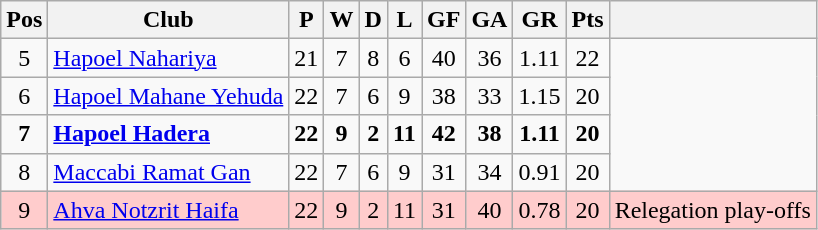<table class="wikitable" style="text-align:center">
<tr>
<th>Pos</th>
<th>Club</th>
<th>P</th>
<th>W</th>
<th>D</th>
<th>L</th>
<th>GF</th>
<th>GA</th>
<th>GR</th>
<th>Pts</th>
<th></th>
</tr>
<tr>
<td>5</td>
<td align=left><a href='#'>Hapoel Nahariya</a></td>
<td>21</td>
<td>7</td>
<td>8</td>
<td>6</td>
<td>40</td>
<td>36</td>
<td>1.11</td>
<td>22</td>
<td rowspan=4></td>
</tr>
<tr>
<td>6</td>
<td align=left><a href='#'>Hapoel Mahane Yehuda</a></td>
<td>22</td>
<td>7</td>
<td>6</td>
<td>9</td>
<td>38</td>
<td>33</td>
<td>1.15</td>
<td>20</td>
</tr>
<tr>
<td><strong>7</strong></td>
<td align=left><strong><a href='#'>Hapoel Hadera</a></strong></td>
<td><strong>22</strong></td>
<td><strong>9</strong></td>
<td><strong>2</strong></td>
<td><strong>11</strong></td>
<td><strong>42</strong></td>
<td><strong>38</strong></td>
<td><strong>1.11</strong></td>
<td><strong>20</strong></td>
</tr>
<tr>
<td>8</td>
<td align=left><a href='#'>Maccabi Ramat Gan</a></td>
<td>22</td>
<td>7</td>
<td>6</td>
<td>9</td>
<td>31</td>
<td>34</td>
<td>0.91</td>
<td>20</td>
</tr>
<tr bgcolor=#ffcccc>
<td>9</td>
<td align=left><a href='#'>Ahva Notzrit Haifa</a></td>
<td>22</td>
<td>9</td>
<td>2</td>
<td>11</td>
<td>31</td>
<td>40</td>
<td>0.78</td>
<td>20</td>
<td align=center>Relegation play-offs</td>
</tr>
</table>
